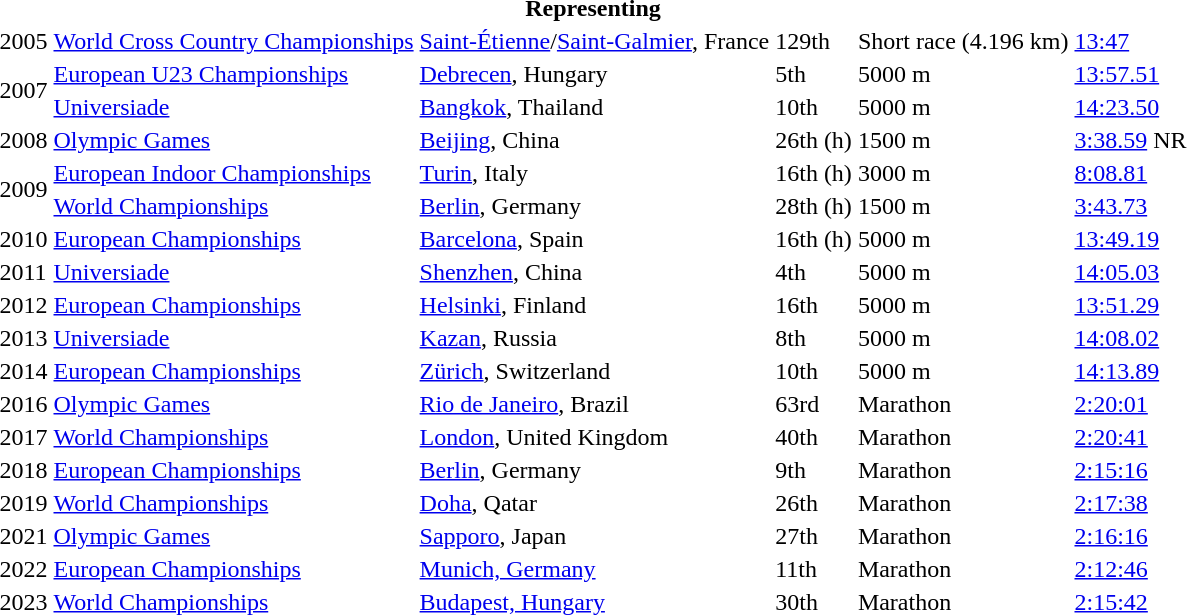<table>
<tr>
<th colspan="6">Representing </th>
</tr>
<tr>
<td>2005</td>
<td><a href='#'>World Cross Country Championships</a></td>
<td><a href='#'>Saint-Étienne</a>/<a href='#'>Saint-Galmier</a>, France</td>
<td>129th</td>
<td>Short race (4.196 km)</td>
<td><a href='#'>13:47</a></td>
</tr>
<tr>
<td rowspan=2>2007</td>
<td><a href='#'>European U23 Championships</a></td>
<td><a href='#'>Debrecen</a>, Hungary</td>
<td>5th</td>
<td>5000 m</td>
<td><a href='#'>13:57.51</a></td>
</tr>
<tr>
<td><a href='#'>Universiade</a></td>
<td><a href='#'>Bangkok</a>, Thailand</td>
<td>10th</td>
<td>5000 m</td>
<td><a href='#'>14:23.50</a></td>
</tr>
<tr>
<td>2008</td>
<td><a href='#'>Olympic Games</a></td>
<td><a href='#'>Beijing</a>, China</td>
<td>26th (h)</td>
<td>1500 m</td>
<td><a href='#'>3:38.59</a> NR</td>
</tr>
<tr>
<td rowspan=2>2009</td>
<td><a href='#'>European Indoor Championships</a></td>
<td><a href='#'>Turin</a>, Italy</td>
<td>16th (h)</td>
<td>3000 m</td>
<td><a href='#'>8:08.81</a></td>
</tr>
<tr>
<td><a href='#'>World Championships</a></td>
<td><a href='#'>Berlin</a>, Germany</td>
<td>28th (h)</td>
<td>1500 m</td>
<td><a href='#'>3:43.73</a></td>
</tr>
<tr>
<td>2010</td>
<td><a href='#'>European Championships</a></td>
<td><a href='#'>Barcelona</a>, Spain</td>
<td>16th (h)</td>
<td>5000 m</td>
<td><a href='#'>13:49.19</a></td>
</tr>
<tr>
<td>2011</td>
<td><a href='#'>Universiade</a></td>
<td><a href='#'>Shenzhen</a>, China</td>
<td>4th</td>
<td>5000 m</td>
<td><a href='#'>14:05.03</a></td>
</tr>
<tr>
<td>2012</td>
<td><a href='#'>European Championships</a></td>
<td><a href='#'>Helsinki</a>, Finland</td>
<td>16th</td>
<td>5000 m</td>
<td><a href='#'>13:51.29</a></td>
</tr>
<tr>
<td>2013</td>
<td><a href='#'>Universiade</a></td>
<td><a href='#'>Kazan</a>, Russia</td>
<td>8th</td>
<td>5000 m</td>
<td><a href='#'>14:08.02</a></td>
</tr>
<tr>
<td>2014</td>
<td><a href='#'>European Championships</a></td>
<td><a href='#'>Zürich</a>, Switzerland</td>
<td>10th</td>
<td>5000 m</td>
<td><a href='#'>14:13.89</a></td>
</tr>
<tr>
<td>2016</td>
<td><a href='#'>Olympic Games</a></td>
<td><a href='#'>Rio de Janeiro</a>, Brazil</td>
<td>63rd</td>
<td>Marathon</td>
<td><a href='#'>2:20:01</a></td>
</tr>
<tr>
<td>2017</td>
<td><a href='#'>World Championships</a></td>
<td><a href='#'>London</a>, United Kingdom</td>
<td>40th</td>
<td>Marathon</td>
<td><a href='#'>2:20:41</a></td>
</tr>
<tr>
<td>2018</td>
<td><a href='#'>European Championships</a></td>
<td><a href='#'>Berlin</a>, Germany</td>
<td>9th</td>
<td>Marathon</td>
<td><a href='#'>2:15:16</a></td>
</tr>
<tr>
<td>2019</td>
<td><a href='#'>World Championships</a></td>
<td><a href='#'>Doha</a>, Qatar</td>
<td>26th</td>
<td>Marathon</td>
<td><a href='#'>2:17:38</a></td>
</tr>
<tr>
<td>2021</td>
<td><a href='#'>Olympic Games</a></td>
<td><a href='#'>Sapporo</a>, Japan</td>
<td>27th</td>
<td>Marathon</td>
<td><a href='#'>2:16:16</a></td>
</tr>
<tr>
<td>2022</td>
<td><a href='#'>European Championships</a></td>
<td><a href='#'>Munich, Germany</a></td>
<td>11th</td>
<td>Marathon</td>
<td><a href='#'>2:12:46</a></td>
</tr>
<tr>
<td>2023</td>
<td><a href='#'>World Championships</a></td>
<td><a href='#'>Budapest, Hungary</a></td>
<td>30th</td>
<td>Marathon</td>
<td><a href='#'>2:15:42</a></td>
</tr>
</table>
